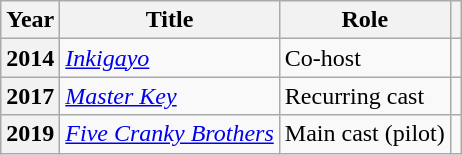<table class="wikitable plainrowheaders">
<tr>
<th scope="col">Year</th>
<th scope="col">Title</th>
<th scope="col">Role</th>
<th scope="col" class="unsortable"></th>
</tr>
<tr>
<th scope="row">2014</th>
<td><em><a href='#'>Inkigayo</a></em></td>
<td>Co-host</td>
<td style="text-align:center"></td>
</tr>
<tr>
<th scope="row">2017</th>
<td><em><a href='#'>Master Key</a></em></td>
<td>Recurring cast</td>
<td style="text-align:center"></td>
</tr>
<tr>
<th scope="row">2019</th>
<td><em><a href='#'>Five Cranky Brothers</a></em></td>
<td>Main cast (pilot)</td>
<td style="text-align:center"></td>
</tr>
</table>
